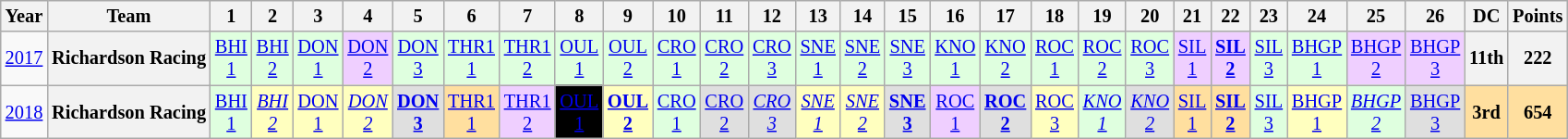<table class="wikitable" style="text-align:center; font-size:85%">
<tr>
<th>Year</th>
<th>Team</th>
<th>1</th>
<th>2</th>
<th>3</th>
<th>4</th>
<th>5</th>
<th>6</th>
<th>7</th>
<th>8</th>
<th>9</th>
<th>10</th>
<th>11</th>
<th>12</th>
<th>13</th>
<th>14</th>
<th>15</th>
<th>16</th>
<th>17</th>
<th>18</th>
<th>19</th>
<th>20</th>
<th>21</th>
<th>22</th>
<th>23</th>
<th>24</th>
<th>25</th>
<th>26</th>
<th>DC</th>
<th>Points</th>
</tr>
<tr>
<td><a href='#'>2017</a></td>
<th nowrap>Richardson Racing</th>
<td style="background:#DFFFDF;"><a href='#'>BHI<br>1</a><br></td>
<td style="background:#DFFFDF;"><a href='#'>BHI<br>2</a><br></td>
<td style="background:#DFFFDF;"><a href='#'>DON<br>1</a><br></td>
<td style="background:#EFCFFF;"><a href='#'>DON<br>2</a><br></td>
<td style="background:#DFFFDF;"><a href='#'>DON<br>3</a><br></td>
<td style="background:#DFFFDF;"><a href='#'>THR1<br>1</a><br></td>
<td style="background:#DFFFDF;"><a href='#'>THR1<br>2</a><br></td>
<td style="background:#DFFFDF;"><a href='#'>OUL<br>1</a><br></td>
<td style="background:#DFFFDF;"><a href='#'>OUL<br>2</a><br></td>
<td style="background:#DFFFDF;"><a href='#'>CRO<br>1</a><br></td>
<td style="background:#DFFFDF;"><a href='#'>CRO<br>2</a><br></td>
<td style="background:#DFFFDF;"><a href='#'>CRO<br>3</a><br></td>
<td style="background:#DFFFDF;"><a href='#'>SNE<br>1</a><br></td>
<td style="background:#DFFFDF;"><a href='#'>SNE<br>2</a><br></td>
<td style="background:#DFFFDF;"><a href='#'>SNE<br>3</a><br></td>
<td style="background:#DFFFDF;"><a href='#'>KNO<br>1</a><br></td>
<td style="background:#DFFFDF;"><a href='#'>KNO<br>2</a><br></td>
<td style="background:#DFFFDF;"><a href='#'>ROC<br>1</a><br></td>
<td style="background:#DFFFDF;"><a href='#'>ROC<br>2</a><br></td>
<td style="background:#DFFFDF;"><a href='#'>ROC<br>3</a><br></td>
<td style="background:#EFCFFF;"><a href='#'>SIL<br>1</a><br></td>
<td style="background:#EFCFFF;"><strong><a href='#'>SIL<br>2</a></strong><br></td>
<td style="background:#DFFFDF;"><a href='#'>SIL<br>3</a><br></td>
<td style="background:#DFFFDF;"><a href='#'>BHGP<br>1</a><br></td>
<td style="background:#EFCFFF;"><a href='#'>BHGP<br>2</a><br></td>
<td style="background:#EFCFFF;"><a href='#'>BHGP<br>3</a><br></td>
<th>11th</th>
<th>222</th>
</tr>
<tr>
<td><a href='#'>2018</a></td>
<th nowrap>Richardson Racing</th>
<td style="background:#DFFFDF;"><a href='#'>BHI<br>1</a><br></td>
<td style="background:#FFFFBF;"><em><a href='#'>BHI<br>2</a></em><br></td>
<td style="background:#FFFFBF;"><a href='#'>DON<br>1</a><br></td>
<td style="background:#FFFFBF;"><em><a href='#'>DON<br>2</a></em><br></td>
<td style="background:#DFDFDF;"><strong><a href='#'>DON<br>3</a></strong><br></td>
<td style="background:#FFDF9F;"><a href='#'>THR1<br>1</a><br></td>
<td style="background:#EFCFFF;"><a href='#'>THR1<br>2</a><br></td>
<td style="background:#000; color:white;"><a href='#'><span>OUL<br>1</span></a><br></td>
<td style="background:#FFFFBF;"><strong><a href='#'>OUL<br>2</a></strong><br></td>
<td style="background:#DFFFDF;"><a href='#'>CRO<br>1</a><br></td>
<td style="background:#DFDFDF;"><a href='#'>CRO<br>2</a><br></td>
<td style="background:#DFDFDF;"><em><a href='#'>CRO<br>3</a></em><br></td>
<td style="background:#FFFFBF;"><em><a href='#'>SNE<br>1</a></em><br></td>
<td style="background:#FFFFBF;"><em><a href='#'>SNE<br>2</a></em><br></td>
<td style="background:#DFDFDF;"><strong><a href='#'>SNE<br>3</a></strong><br></td>
<td style="background:#EFCFFF;"><a href='#'>ROC<br>1</a><br></td>
<td style="background:#DFDFDF;"><strong><a href='#'>ROC<br>2</a></strong><br></td>
<td style="background:#FFFFBF;"><a href='#'>ROC<br>3</a><br></td>
<td style="background:#DFFFDF;"><em><a href='#'>KNO<br>1</a></em><br></td>
<td style="background:#DFDFDF;"><em><a href='#'>KNO<br>2</a></em><br></td>
<td style="background:#FFDF9F;"><a href='#'>SIL<br>1</a><br></td>
<td style="background:#FFDF9F;"><strong><a href='#'>SIL<br>2</a></strong><br></td>
<td style="background:#DFFFDF;"><a href='#'>SIL<br>3</a><br></td>
<td style="background:#FFFFBF;"><a href='#'>BHGP<br>1</a><br></td>
<td style="background:#DFFFDF;"><em><a href='#'>BHGP<br>2</a></em><br></td>
<td style="background:#DFDFDF;"><a href='#'>BHGP<br>3</a><br></td>
<th style="background:#FFDF9F;"><strong>3rd</strong></th>
<th style="background:#FFDF9F;"><strong>654</strong></th>
</tr>
</table>
